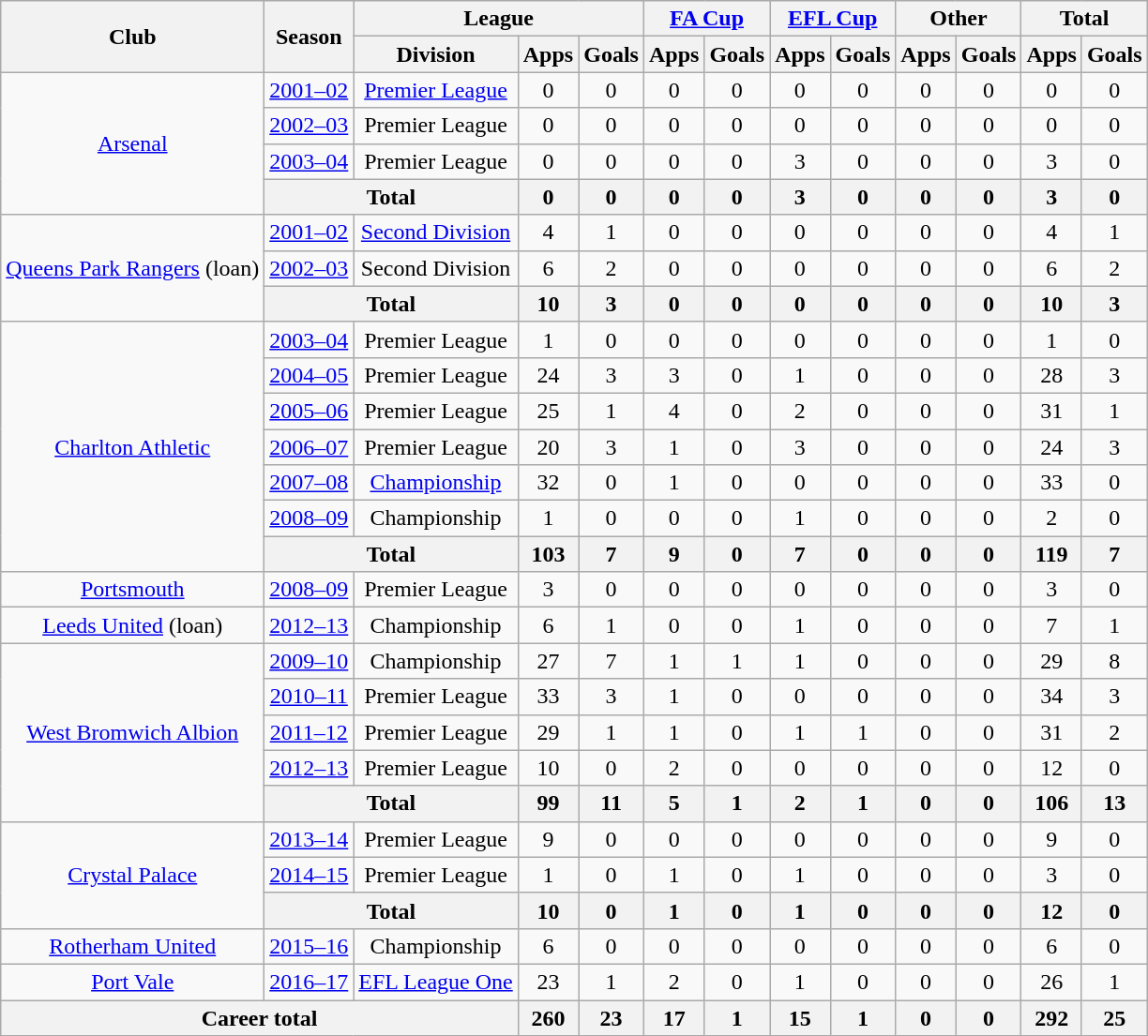<table class="wikitable" style="text-align: center;">
<tr>
<th rowspan="2">Club</th>
<th rowspan="2">Season</th>
<th colspan="3">League</th>
<th colspan="2"><a href='#'>FA Cup</a></th>
<th colspan="2"><a href='#'>EFL Cup</a></th>
<th colspan="2">Other</th>
<th colspan="2">Total</th>
</tr>
<tr>
<th>Division</th>
<th>Apps</th>
<th>Goals</th>
<th>Apps</th>
<th>Goals</th>
<th>Apps</th>
<th>Goals</th>
<th>Apps</th>
<th>Goals</th>
<th>Apps</th>
<th>Goals</th>
</tr>
<tr>
<td rowspan="4" valign="center"><a href='#'>Arsenal</a></td>
<td><a href='#'>2001–02</a></td>
<td><a href='#'>Premier League</a></td>
<td>0</td>
<td>0</td>
<td>0</td>
<td>0</td>
<td>0</td>
<td>0</td>
<td>0</td>
<td>0</td>
<td>0</td>
<td>0</td>
</tr>
<tr>
<td><a href='#'>2002–03</a></td>
<td>Premier League</td>
<td>0</td>
<td>0</td>
<td>0</td>
<td>0</td>
<td>0</td>
<td>0</td>
<td>0</td>
<td>0</td>
<td>0</td>
<td>0</td>
</tr>
<tr>
<td><a href='#'>2003–04</a></td>
<td>Premier League</td>
<td>0</td>
<td>0</td>
<td>0</td>
<td>0</td>
<td>3</td>
<td>0</td>
<td>0</td>
<td>0</td>
<td>3</td>
<td>0</td>
</tr>
<tr>
<th colspan="2">Total</th>
<th>0</th>
<th>0</th>
<th>0</th>
<th>0</th>
<th>3</th>
<th>0</th>
<th>0</th>
<th>0</th>
<th>3</th>
<th>0</th>
</tr>
<tr>
<td rowspan="3" valign="center"><a href='#'>Queens Park Rangers</a> (loan)</td>
<td><a href='#'>2001–02</a></td>
<td><a href='#'>Second Division</a></td>
<td>4</td>
<td>1</td>
<td>0</td>
<td>0</td>
<td>0</td>
<td>0</td>
<td>0</td>
<td>0</td>
<td>4</td>
<td>1</td>
</tr>
<tr>
<td><a href='#'>2002–03</a></td>
<td>Second Division</td>
<td>6</td>
<td>2</td>
<td>0</td>
<td>0</td>
<td>0</td>
<td>0</td>
<td>0</td>
<td>0</td>
<td>6</td>
<td>2</td>
</tr>
<tr>
<th colspan="2">Total</th>
<th>10</th>
<th>3</th>
<th>0</th>
<th>0</th>
<th>0</th>
<th>0</th>
<th>0</th>
<th>0</th>
<th>10</th>
<th>3</th>
</tr>
<tr>
<td rowspan="7" valign="center"><a href='#'>Charlton Athletic</a></td>
<td><a href='#'>2003–04</a></td>
<td>Premier League</td>
<td>1</td>
<td>0</td>
<td>0</td>
<td>0</td>
<td>0</td>
<td>0</td>
<td>0</td>
<td>0</td>
<td>1</td>
<td>0</td>
</tr>
<tr>
<td><a href='#'>2004–05</a></td>
<td>Premier League</td>
<td>24</td>
<td>3</td>
<td>3</td>
<td>0</td>
<td>1</td>
<td>0</td>
<td>0</td>
<td>0</td>
<td>28</td>
<td>3</td>
</tr>
<tr>
<td><a href='#'>2005–06</a></td>
<td>Premier League</td>
<td>25</td>
<td>1</td>
<td>4</td>
<td>0</td>
<td>2</td>
<td>0</td>
<td>0</td>
<td>0</td>
<td>31</td>
<td>1</td>
</tr>
<tr>
<td><a href='#'>2006–07</a></td>
<td>Premier League</td>
<td>20</td>
<td>3</td>
<td>1</td>
<td>0</td>
<td>3</td>
<td>0</td>
<td>0</td>
<td>0</td>
<td>24</td>
<td>3</td>
</tr>
<tr>
<td><a href='#'>2007–08</a></td>
<td><a href='#'>Championship</a></td>
<td>32</td>
<td>0</td>
<td>1</td>
<td>0</td>
<td>0</td>
<td>0</td>
<td>0</td>
<td>0</td>
<td>33</td>
<td>0</td>
</tr>
<tr>
<td><a href='#'>2008–09</a></td>
<td>Championship</td>
<td>1</td>
<td>0</td>
<td>0</td>
<td>0</td>
<td>1</td>
<td>0</td>
<td>0</td>
<td>0</td>
<td>2</td>
<td>0</td>
</tr>
<tr>
<th colspan="2">Total</th>
<th>103</th>
<th>7</th>
<th>9</th>
<th>0</th>
<th>7</th>
<th>0</th>
<th>0</th>
<th>0</th>
<th>119</th>
<th>7</th>
</tr>
<tr>
<td rowspan="1" valign="center"><a href='#'>Portsmouth</a></td>
<td><a href='#'>2008–09</a></td>
<td>Premier League</td>
<td>3</td>
<td>0</td>
<td>0</td>
<td>0</td>
<td>0</td>
<td>0</td>
<td>0</td>
<td>0</td>
<td>3</td>
<td>0</td>
</tr>
<tr>
<td rowspan="1" valign="center"><a href='#'>Leeds United</a> (loan)</td>
<td><a href='#'>2012–13</a></td>
<td>Championship</td>
<td>6</td>
<td>1</td>
<td>0</td>
<td>0</td>
<td>1</td>
<td>0</td>
<td>0</td>
<td>0</td>
<td>7</td>
<td>1</td>
</tr>
<tr>
<td rowspan="5" valign="center"><a href='#'>West Bromwich Albion</a></td>
<td><a href='#'>2009–10</a></td>
<td>Championship</td>
<td>27</td>
<td>7</td>
<td>1</td>
<td>1</td>
<td>1</td>
<td>0</td>
<td>0</td>
<td>0</td>
<td>29</td>
<td>8</td>
</tr>
<tr>
<td><a href='#'>2010–11</a></td>
<td>Premier League</td>
<td>33</td>
<td>3</td>
<td>1</td>
<td>0</td>
<td>0</td>
<td>0</td>
<td>0</td>
<td>0</td>
<td>34</td>
<td>3</td>
</tr>
<tr>
<td><a href='#'>2011–12</a></td>
<td>Premier League</td>
<td>29</td>
<td>1</td>
<td>1</td>
<td>0</td>
<td>1</td>
<td>1</td>
<td>0</td>
<td>0</td>
<td>31</td>
<td>2</td>
</tr>
<tr>
<td><a href='#'>2012–13</a></td>
<td>Premier League</td>
<td>10</td>
<td>0</td>
<td>2</td>
<td>0</td>
<td>0</td>
<td>0</td>
<td>0</td>
<td>0</td>
<td>12</td>
<td>0</td>
</tr>
<tr>
<th colspan="2">Total</th>
<th>99</th>
<th>11</th>
<th>5</th>
<th>1</th>
<th>2</th>
<th>1</th>
<th>0</th>
<th>0</th>
<th>106</th>
<th>13</th>
</tr>
<tr>
<td rowspan="3" valign="center"><a href='#'>Crystal Palace</a></td>
<td><a href='#'>2013–14</a></td>
<td>Premier League</td>
<td>9</td>
<td>0</td>
<td>0</td>
<td>0</td>
<td>0</td>
<td>0</td>
<td>0</td>
<td>0</td>
<td>9</td>
<td>0</td>
</tr>
<tr>
<td><a href='#'>2014–15</a></td>
<td>Premier League</td>
<td>1</td>
<td>0</td>
<td>1</td>
<td>0</td>
<td>1</td>
<td>0</td>
<td>0</td>
<td>0</td>
<td>3</td>
<td>0</td>
</tr>
<tr>
<th colspan="2">Total</th>
<th>10</th>
<th>0</th>
<th>1</th>
<th>0</th>
<th>1</th>
<th>0</th>
<th>0</th>
<th>0</th>
<th>12</th>
<th>0</th>
</tr>
<tr>
<td rowspan="1" valign="center"><a href='#'>Rotherham United</a></td>
<td><a href='#'>2015–16</a></td>
<td>Championship</td>
<td>6</td>
<td>0</td>
<td>0</td>
<td>0</td>
<td>0</td>
<td>0</td>
<td>0</td>
<td>0</td>
<td>6</td>
<td>0</td>
</tr>
<tr>
<td rowspan="1" valign="center"><a href='#'>Port Vale</a></td>
<td><a href='#'>2016–17</a></td>
<td><a href='#'>EFL League One</a></td>
<td>23</td>
<td>1</td>
<td>2</td>
<td>0</td>
<td>1</td>
<td>0</td>
<td>0</td>
<td>0</td>
<td>26</td>
<td>1</td>
</tr>
<tr>
<th colspan="3">Career total</th>
<th>260</th>
<th>23</th>
<th>17</th>
<th>1</th>
<th>15</th>
<th>1</th>
<th>0</th>
<th>0</th>
<th>292</th>
<th>25</th>
</tr>
</table>
